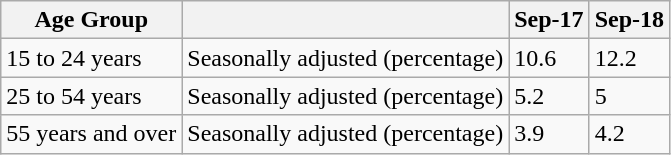<table class="wikitable">
<tr>
<th>Age Group</th>
<th></th>
<th>Sep-17</th>
<th>Sep-18</th>
</tr>
<tr>
<td>15 to 24 years</td>
<td>Seasonally adjusted (percentage)</td>
<td>10.6</td>
<td>12.2</td>
</tr>
<tr>
<td>25 to 54 years</td>
<td>Seasonally adjusted (percentage)</td>
<td>5.2</td>
<td>5</td>
</tr>
<tr>
<td>55 years and over</td>
<td>Seasonally adjusted (percentage)</td>
<td>3.9</td>
<td>4.2</td>
</tr>
</table>
